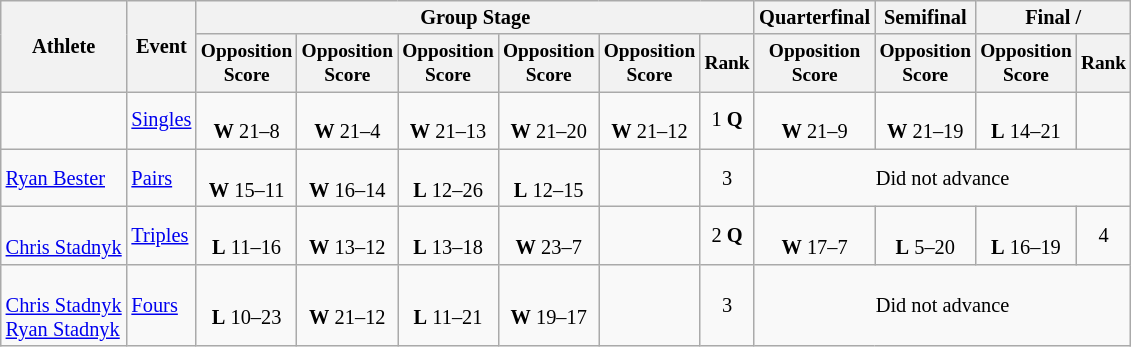<table class="wikitable" style="font-size:85%">
<tr>
<th rowspan=2>Athlete</th>
<th rowspan=2>Event</th>
<th colspan=6>Group Stage</th>
<th>Quarterfinal</th>
<th>Semifinal</th>
<th colspan=2>Final / </th>
</tr>
<tr style="font-size:95%">
<th>Opposition<br>Score</th>
<th>Opposition<br>Score</th>
<th>Opposition<br>Score</th>
<th>Opposition<br>Score</th>
<th>Opposition<br>Score</th>
<th>Rank</th>
<th>Opposition<br>Score</th>
<th>Opposition<br>Score</th>
<th>Opposition<br>Score</th>
<th>Rank</th>
</tr>
<tr align=center>
<td align=left></td>
<td align=left><a href='#'>Singles</a></td>
<td><br><strong>W</strong> 21–8</td>
<td><br><strong>W</strong> 21–4</td>
<td><br><strong>W</strong> 21–13</td>
<td><br><strong>W</strong> 21–20</td>
<td><br><strong>W</strong> 21–12</td>
<td>1 <strong>Q</strong></td>
<td><br><strong>W</strong> 21–9</td>
<td><br><strong>W</strong> 21–19</td>
<td><br><strong>L</strong> 14–21</td>
<td></td>
</tr>
<tr align=center>
<td align=left><a href='#'>Ryan Bester</a><br></td>
<td align=left><a href='#'>Pairs</a></td>
<td><br><strong>W</strong> 15–11</td>
<td><br><strong>W</strong> 16–14</td>
<td><br><strong>L</strong> 12–26</td>
<td><br><strong>L</strong> 12–15</td>
<td></td>
<td>3</td>
<td colspan=5>Did not advance</td>
</tr>
<tr align=center>
<td align=left><br><a href='#'>Chris Stadnyk</a><br></td>
<td align=left><a href='#'>Triples</a></td>
<td><br><strong>L</strong> 11–16</td>
<td><br><strong>W</strong> 13–12</td>
<td><br><strong>L</strong> 13–18</td>
<td><br><strong>W</strong> 23–7</td>
<td></td>
<td>2 <strong>Q</strong></td>
<td><br><strong>W</strong> 17–7</td>
<td><br><strong>L</strong> 5–20</td>
<td><br><strong>L</strong> 16–19</td>
<td>4</td>
</tr>
<tr align=center>
<td align=left><br><a href='#'>Chris Stadnyk</a><br><a href='#'>Ryan Stadnyk</a><br></td>
<td align=left><a href='#'>Fours</a></td>
<td><br><strong>L</strong> 10–23</td>
<td><br><strong>W</strong> 21–12</td>
<td><br><strong>L</strong> 11–21</td>
<td><br><strong>W</strong> 19–17</td>
<td></td>
<td>3</td>
<td colspan=4>Did not advance</td>
</tr>
</table>
